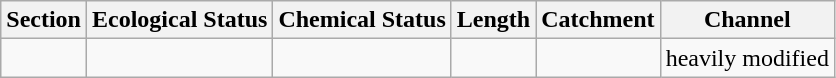<table class="wikitable">
<tr>
<th>Section</th>
<th>Ecological Status</th>
<th>Chemical Status</th>
<th>Length</th>
<th>Catchment</th>
<th>Channel</th>
</tr>
<tr>
<td></td>
<td></td>
<td></td>
<td></td>
<td></td>
<td>heavily modified</td>
</tr>
</table>
